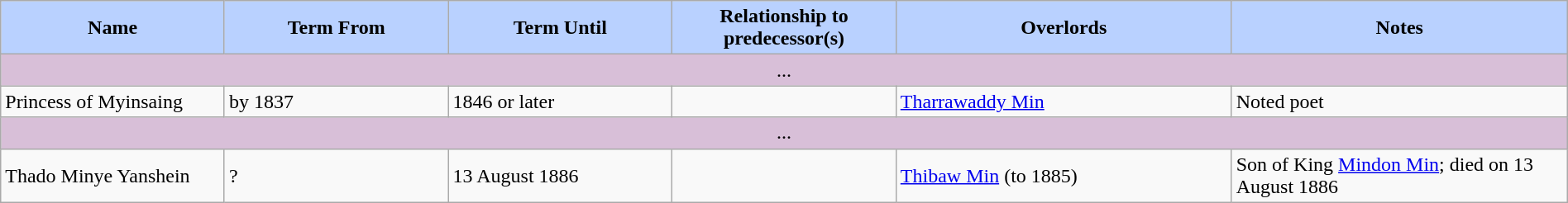<table width=100% class="wikitable">
<tr>
<th style="background-color:#B9D1FF" width=10%>Name</th>
<th style="background-color:#B9D1FF" width=10%>Term From</th>
<th style="background-color:#B9D1FF" width=10%>Term Until</th>
<th style="background-color:#B9D1FF" width=10%>Relationship to predecessor(s)</th>
<th style="background-color:#B9D1FF" width=15%>Overlords</th>
<th style="background-color:#B9D1FF" width=15%>Notes</th>
</tr>
<tr>
<td align="center" colspan=6 style="background-color:#D8BFD8">...</td>
</tr>
<tr>
<td>Princess of Myinsaing</td>
<td>by 1837</td>
<td>1846 or later</td>
<td></td>
<td><a href='#'>Tharrawaddy Min</a></td>
<td>Noted poet</td>
</tr>
<tr>
<td align="center" colspan=6 style="background-color:#D8BFD8">...</td>
</tr>
<tr>
<td>Thado Minye Yanshein</td>
<td>?</td>
<td>13 August 1886</td>
<td></td>
<td><a href='#'>Thibaw Min</a> (to 1885)</td>
<td>Son of King <a href='#'>Mindon Min</a>; died on 13 August 1886</td>
</tr>
</table>
